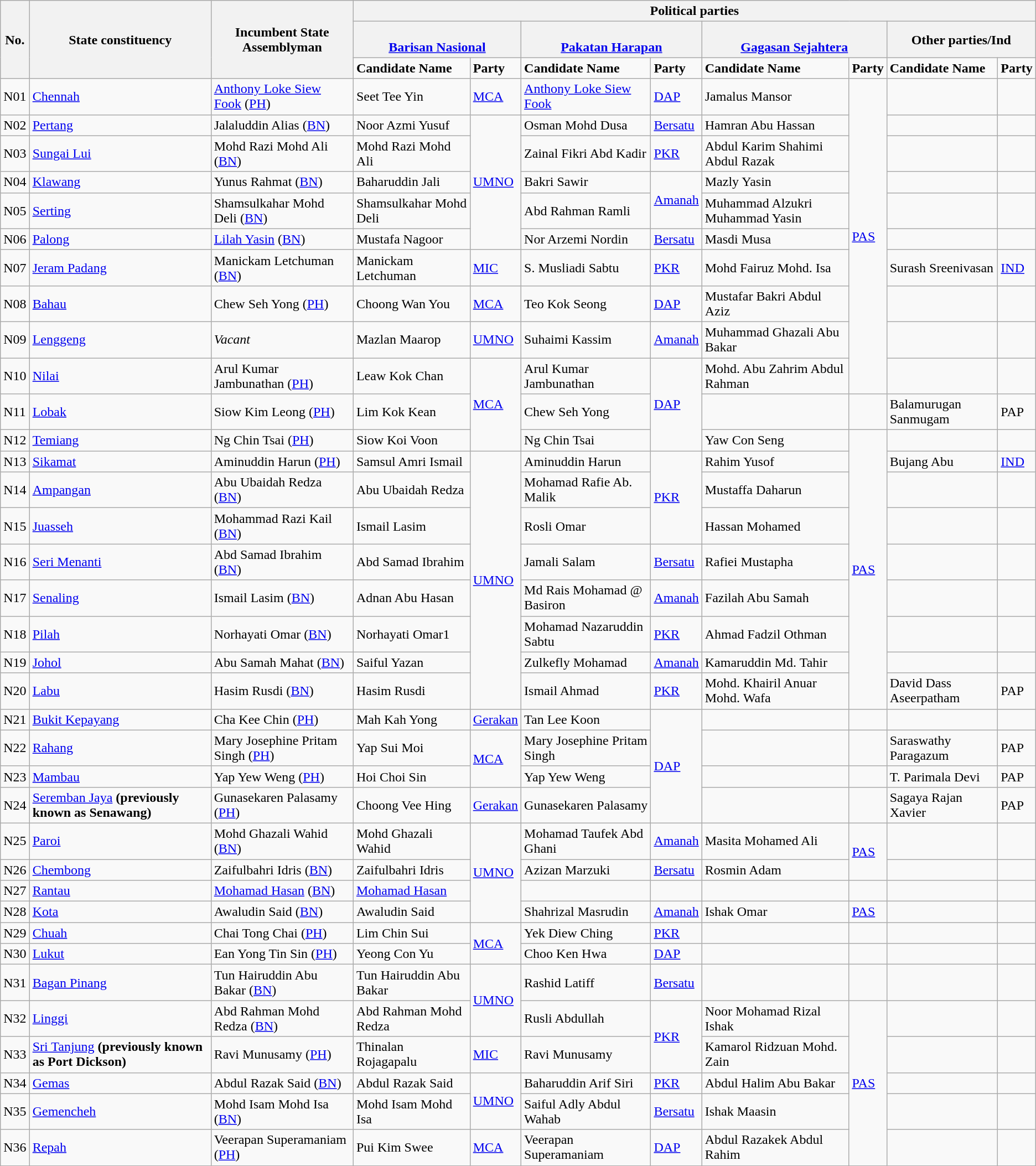<table class="wikitable">
<tr>
<th rowspan="3">No.</th>
<th rowspan="3">State constituency</th>
<th rowspan="3">Incumbent State Assemblyman</th>
<th colspan="8">Political parties</th>
</tr>
<tr>
<th colspan="2"><br><a href='#'>Barisan Nasional</a></th>
<th colspan="2"><br><a href='#'>Pakatan Harapan</a></th>
<th colspan="2"><br><a href='#'>Gagasan Sejahtera</a></th>
<th colspan="2">Other parties/Ind</th>
</tr>
<tr>
<td><strong>Candidate Name</strong></td>
<td><strong>Party</strong></td>
<td><strong>Candidate Name</strong></td>
<td><strong>Party</strong></td>
<td><strong>Candidate Name</strong></td>
<td><strong>Party</strong></td>
<td><strong>Candidate Name</strong></td>
<td><strong>Party</strong></td>
</tr>
<tr>
<td>N01</td>
<td><a href='#'>Chennah</a></td>
<td><a href='#'>Anthony Loke Siew Fook</a> (<a href='#'>PH</a>)</td>
<td>Seet Tee Yin</td>
<td><a href='#'>MCA</a></td>
<td><a href='#'>Anthony Loke Siew Fook</a></td>
<td><a href='#'>DAP</a></td>
<td>Jamalus Mansor</td>
<td rowspan="10"><a href='#'>PAS</a></td>
<td></td>
<td></td>
</tr>
<tr>
<td>N02</td>
<td><a href='#'>Pertang</a></td>
<td>Jalaluddin Alias (<a href='#'>BN</a>)</td>
<td>Noor Azmi Yusuf</td>
<td rowspan="5"><a href='#'>UMNO</a></td>
<td>Osman Mohd Dusa</td>
<td><a href='#'>Bersatu</a></td>
<td>Hamran Abu Hassan</td>
<td></td>
<td></td>
</tr>
<tr>
<td>N03</td>
<td><a href='#'>Sungai Lui</a></td>
<td>Mohd Razi Mohd Ali (<a href='#'>BN</a>)</td>
<td>Mohd Razi Mohd Ali</td>
<td>Zainal Fikri Abd Kadir</td>
<td><a href='#'>PKR</a></td>
<td>Abdul Karim Shahimi Abdul Razak</td>
<td></td>
<td></td>
</tr>
<tr>
<td>N04</td>
<td><a href='#'>Klawang</a></td>
<td>Yunus Rahmat (<a href='#'>BN</a>)</td>
<td>Baharuddin Jali</td>
<td>Bakri Sawir</td>
<td rowspan="2"><a href='#'>Amanah</a></td>
<td>Mazly Yasin</td>
<td></td>
<td></td>
</tr>
<tr>
<td>N05</td>
<td><a href='#'>Serting</a></td>
<td>Shamsulkahar Mohd Deli (<a href='#'>BN</a>)</td>
<td>Shamsulkahar Mohd Deli</td>
<td>Abd Rahman Ramli</td>
<td>Muhammad Alzukri Muhammad Yasin</td>
<td></td>
<td></td>
</tr>
<tr>
<td>N06</td>
<td><a href='#'>Palong</a></td>
<td><a href='#'>Lilah Yasin</a> (<a href='#'>BN</a>)</td>
<td>Mustafa Nagoor</td>
<td>Nor Arzemi Nordin</td>
<td><a href='#'>Bersatu</a></td>
<td>Masdi Musa</td>
<td></td>
<td></td>
</tr>
<tr>
<td>N07</td>
<td><a href='#'>Jeram Padang</a></td>
<td>Manickam Letchuman (<a href='#'>BN</a>)</td>
<td>Manickam Letchuman</td>
<td><a href='#'>MIC</a></td>
<td>S. Musliadi Sabtu</td>
<td><a href='#'>PKR</a></td>
<td>Mohd Fairuz Mohd. Isa</td>
<td>Surash Sreenivasan</td>
<td><a href='#'>IND</a></td>
</tr>
<tr>
<td>N08</td>
<td><a href='#'>Bahau</a></td>
<td>Chew Seh Yong (<a href='#'>PH</a>)</td>
<td>Choong Wan You</td>
<td><a href='#'>MCA</a></td>
<td>Teo Kok Seong</td>
<td><a href='#'>DAP</a></td>
<td>Mustafar Bakri Abdul Aziz</td>
<td></td>
<td></td>
</tr>
<tr>
<td>N09</td>
<td><a href='#'>Lenggeng</a></td>
<td><em>Vacant</em></td>
<td>Mazlan Maarop</td>
<td><a href='#'>UMNO</a></td>
<td>Suhaimi Kassim</td>
<td><a href='#'>Amanah</a></td>
<td>Muhammad Ghazali Abu Bakar</td>
<td></td>
<td></td>
</tr>
<tr>
<td>N10</td>
<td><a href='#'>Nilai</a></td>
<td>Arul Kumar Jambunathan (<a href='#'>PH</a>)</td>
<td>Leaw Kok Chan</td>
<td rowspan="3"><a href='#'>MCA</a></td>
<td>Arul Kumar Jambunathan</td>
<td rowspan="3"><a href='#'>DAP</a></td>
<td>Mohd. Abu Zahrim Abdul Rahman</td>
<td></td>
<td></td>
</tr>
<tr>
<td>N11</td>
<td><a href='#'>Lobak</a></td>
<td>Siow Kim Leong (<a href='#'>PH</a>)</td>
<td>Lim Kok Kean</td>
<td>Chew Seh Yong</td>
<td></td>
<td></td>
<td>Balamurugan Sanmugam</td>
<td>PAP</td>
</tr>
<tr>
<td>N12</td>
<td><a href='#'>Temiang</a></td>
<td>Ng Chin Tsai (<a href='#'>PH</a>)</td>
<td>Siow Koi Voon</td>
<td>Ng Chin Tsai</td>
<td>Yaw Con Seng</td>
<td rowspan="9"><a href='#'>PAS</a></td>
<td></td>
<td></td>
</tr>
<tr>
<td>N13</td>
<td><a href='#'>Sikamat</a></td>
<td>Aminuddin Harun (<a href='#'>PH</a>)</td>
<td>Samsul Amri Ismail</td>
<td rowspan="8"><a href='#'>UMNO</a></td>
<td>Aminuddin Harun</td>
<td rowspan="3"><a href='#'>PKR</a></td>
<td>Rahim Yusof</td>
<td>Bujang Abu</td>
<td><a href='#'>IND</a></td>
</tr>
<tr>
<td>N14</td>
<td><a href='#'>Ampangan</a></td>
<td>Abu Ubaidah Redza (<a href='#'>BN</a>)</td>
<td>Abu Ubaidah Redza</td>
<td>Mohamad Rafie Ab. Malik</td>
<td>Mustaffa Daharun</td>
<td></td>
<td></td>
</tr>
<tr>
<td>N15</td>
<td><a href='#'>Juasseh</a></td>
<td>Mohammad Razi Kail (<a href='#'>BN</a>)</td>
<td>Ismail Lasim</td>
<td>Rosli Omar</td>
<td>Hassan Mohamed</td>
<td></td>
<td></td>
</tr>
<tr>
<td>N16</td>
<td><a href='#'>Seri Menanti</a></td>
<td>Abd Samad Ibrahim (<a href='#'>BN</a>)</td>
<td>Abd Samad Ibrahim</td>
<td>Jamali Salam</td>
<td><a href='#'>Bersatu</a></td>
<td>Rafiei Mustapha</td>
<td></td>
<td></td>
</tr>
<tr>
<td>N17</td>
<td><a href='#'>Senaling</a></td>
<td>Ismail Lasim (<a href='#'>BN</a>)</td>
<td>Adnan Abu Hasan</td>
<td>Md Rais Mohamad @ Basiron</td>
<td><a href='#'>Amanah</a></td>
<td>Fazilah Abu Samah</td>
<td></td>
<td></td>
</tr>
<tr>
<td>N18</td>
<td><a href='#'>Pilah</a></td>
<td>Norhayati Omar (<a href='#'>BN</a>)</td>
<td>Norhayati Omar1</td>
<td>Mohamad Nazaruddin Sabtu</td>
<td><a href='#'>PKR</a></td>
<td>Ahmad Fadzil Othman</td>
<td></td>
<td></td>
</tr>
<tr>
<td>N19</td>
<td><a href='#'>Johol</a></td>
<td>Abu Samah Mahat (<a href='#'>BN</a>)</td>
<td>Saiful Yazan</td>
<td>Zulkefly Mohamad</td>
<td><a href='#'>Amanah</a></td>
<td>Kamaruddin Md. Tahir</td>
<td></td>
<td></td>
</tr>
<tr>
<td>N20</td>
<td><a href='#'>Labu</a></td>
<td>Hasim Rusdi (<a href='#'>BN</a>)</td>
<td>Hasim Rusdi</td>
<td>Ismail Ahmad</td>
<td><a href='#'>PKR</a></td>
<td>Mohd. Khairil Anuar Mohd. Wafa</td>
<td>David Dass Aseerpatham</td>
<td>PAP</td>
</tr>
<tr>
<td>N21</td>
<td><a href='#'>Bukit Kepayang</a></td>
<td>Cha Kee Chin (<a href='#'>PH</a>)</td>
<td>Mah Kah Yong</td>
<td><a href='#'>Gerakan</a></td>
<td>Tan Lee Koon</td>
<td rowspan="4"><a href='#'>DAP</a></td>
<td></td>
<td></td>
<td></td>
<td></td>
</tr>
<tr>
<td>N22</td>
<td><a href='#'>Rahang</a></td>
<td>Mary Josephine Pritam Singh (<a href='#'>PH</a>)</td>
<td>Yap Sui Moi</td>
<td rowspan="2"><a href='#'>MCA</a></td>
<td>Mary Josephine Pritam Singh</td>
<td></td>
<td></td>
<td>Saraswathy Paragazum</td>
<td>PAP</td>
</tr>
<tr>
<td>N23</td>
<td><a href='#'>Mambau</a></td>
<td>Yap Yew Weng (<a href='#'>PH</a>)</td>
<td>Hoi Choi Sin</td>
<td>Yap Yew Weng</td>
<td></td>
<td></td>
<td>T. Parimala Devi</td>
<td>PAP</td>
</tr>
<tr>
<td>N24</td>
<td><a href='#'>Seremban Jaya</a> <strong>(previously known as Senawang)</strong></td>
<td>Gunasekaren Palasamy (<a href='#'>PH</a>)</td>
<td>Choong Vee Hing</td>
<td><a href='#'>Gerakan</a></td>
<td>Gunasekaren Palasamy</td>
<td></td>
<td></td>
<td>Sagaya Rajan Xavier</td>
<td>PAP</td>
</tr>
<tr>
<td>N25</td>
<td><a href='#'>Paroi</a></td>
<td>Mohd Ghazali Wahid (<a href='#'>BN</a>)</td>
<td>Mohd Ghazali Wahid</td>
<td rowspan="4"><a href='#'>UMNO</a></td>
<td>Mohamad Taufek Abd Ghani</td>
<td><a href='#'>Amanah</a></td>
<td>Masita Mohamed Ali</td>
<td rowspan="2"><a href='#'>PAS</a></td>
<td></td>
<td></td>
</tr>
<tr>
<td>N26</td>
<td><a href='#'>Chembong</a></td>
<td>Zaifulbahri Idris (<a href='#'>BN</a>)</td>
<td>Zaifulbahri Idris</td>
<td>Azizan Marzuki</td>
<td><a href='#'>Bersatu</a></td>
<td>Rosmin Adam</td>
<td></td>
<td></td>
</tr>
<tr>
<td>N27</td>
<td><a href='#'>Rantau</a></td>
<td><a href='#'>Mohamad Hasan</a> (<a href='#'>BN</a>)</td>
<td><a href='#'>Mohamad Hasan</a></td>
<td></td>
<td></td>
<td></td>
<td></td>
<td></td>
<td></td>
</tr>
<tr>
<td>N28</td>
<td><a href='#'>Kota</a></td>
<td>Awaludin Said (<a href='#'>BN</a>)</td>
<td>Awaludin Said</td>
<td>Shahrizal Masrudin</td>
<td><a href='#'>Amanah</a></td>
<td>Ishak Omar</td>
<td><a href='#'>PAS</a></td>
<td></td>
<td></td>
</tr>
<tr>
<td>N29</td>
<td><a href='#'>Chuah</a></td>
<td>Chai Tong Chai (<a href='#'>PH</a>)</td>
<td>Lim Chin Sui</td>
<td rowspan="2"><a href='#'>MCA</a></td>
<td>Yek Diew Ching</td>
<td><a href='#'>PKR</a></td>
<td></td>
<td></td>
<td></td>
<td></td>
</tr>
<tr>
<td>N30</td>
<td><a href='#'>Lukut</a></td>
<td>Ean Yong Tin Sin (<a href='#'>PH</a>)</td>
<td>Yeong Con Yu</td>
<td>Choo Ken Hwa</td>
<td><a href='#'>DAP</a></td>
<td></td>
<td></td>
<td></td>
<td></td>
</tr>
<tr>
<td>N31</td>
<td><a href='#'>Bagan Pinang</a></td>
<td>Tun Hairuddin Abu Bakar (<a href='#'>BN</a>)</td>
<td>Tun Hairuddin Abu Bakar</td>
<td rowspan="2"><a href='#'>UMNO</a></td>
<td>Rashid Latiff</td>
<td><a href='#'>Bersatu</a></td>
<td></td>
<td></td>
<td></td>
<td></td>
</tr>
<tr>
<td>N32</td>
<td><a href='#'>Linggi</a></td>
<td>Abd Rahman Mohd Redza (<a href='#'>BN</a>)</td>
<td>Abd Rahman Mohd Redza</td>
<td>Rusli Abdullah</td>
<td rowspan="2"><a href='#'>PKR</a></td>
<td>Noor Mohamad Rizal Ishak</td>
<td rowspan="5"><a href='#'>PAS</a></td>
<td></td>
<td></td>
</tr>
<tr>
<td>N33</td>
<td><a href='#'>Sri Tanjung</a> <strong>(previously known as Port Dickson)</strong></td>
<td>Ravi Munusamy (<a href='#'>PH</a>)</td>
<td>Thinalan Rojagapalu</td>
<td><a href='#'>MIC</a></td>
<td>Ravi Munusamy</td>
<td>Kamarol Ridzuan Mohd. Zain</td>
<td></td>
<td></td>
</tr>
<tr>
<td>N34</td>
<td><a href='#'>Gemas</a></td>
<td>Abdul Razak Said (<a href='#'>BN</a>)</td>
<td>Abdul Razak Said</td>
<td rowspan="2"><a href='#'>UMNO</a></td>
<td>Baharuddin Arif Siri</td>
<td><a href='#'>PKR</a></td>
<td>Abdul Halim Abu Bakar</td>
<td></td>
<td></td>
</tr>
<tr>
<td>N35</td>
<td><a href='#'>Gemencheh</a></td>
<td>Mohd Isam Mohd Isa (<a href='#'>BN</a>)</td>
<td>Mohd Isam Mohd Isa</td>
<td>Saiful Adly Abdul Wahab</td>
<td><a href='#'>Bersatu</a></td>
<td>Ishak Maasin</td>
<td></td>
<td></td>
</tr>
<tr>
<td>N36</td>
<td><a href='#'>Repah</a></td>
<td>Veerapan Superamaniam (<a href='#'>PH</a>)</td>
<td>Pui Kim Swee</td>
<td><a href='#'>MCA</a></td>
<td>Veerapan Superamaniam</td>
<td><a href='#'>DAP</a></td>
<td>Abdul Razakek Abdul Rahim</td>
<td></td>
<td></td>
</tr>
</table>
